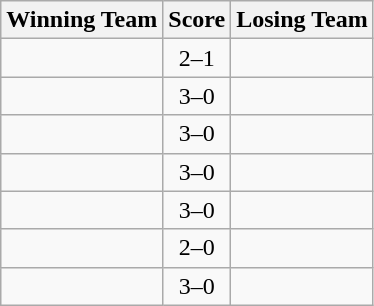<table class=wikitable style="border:1px solid #AAAAAA;">
<tr>
<th>Winning Team</th>
<th>Score</th>
<th>Losing Team</th>
</tr>
<tr>
<td><strong></strong></td>
<td align="center">2–1</td>
<td></td>
</tr>
<tr>
<td><strong></strong></td>
<td align="center">3–0</td>
<td></td>
</tr>
<tr>
<td><strong></strong></td>
<td align="center">3–0</td>
<td></td>
</tr>
<tr>
<td></td>
<td align="center">3–0</td>
<td></td>
</tr>
<tr>
<td><strong></strong></td>
<td align="center">3–0</td>
<td></td>
</tr>
<tr>
<td><strong></strong></td>
<td align="center">2–0</td>
<td></td>
</tr>
<tr>
<td><strong></strong></td>
<td align="center">3–0</td>
<td></td>
</tr>
</table>
